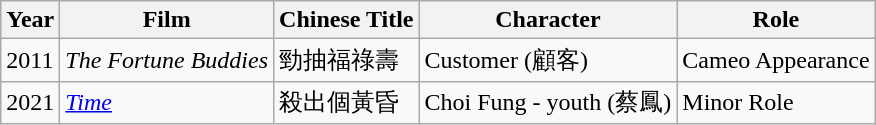<table class="wikitable">
<tr>
<th>Year</th>
<th>Film</th>
<th>Chinese Title</th>
<th>Character</th>
<th>Role</th>
</tr>
<tr>
<td>2011</td>
<td><em>The Fortune Buddies</em></td>
<td>勁抽福祿壽</td>
<td>Customer (顧客)</td>
<td>Cameo Appearance</td>
</tr>
<tr>
<td>2021</td>
<td><em><a href='#'>Time</a></em></td>
<td>殺出個黃昏</td>
<td>Choi Fung - youth (蔡鳳)</td>
<td>Minor Role</td>
</tr>
</table>
